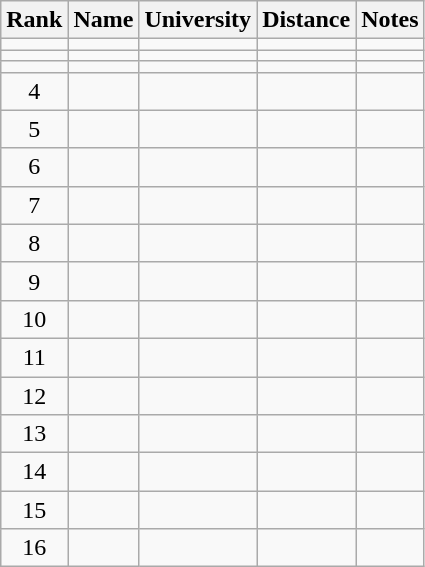<table class="wikitable sortable" style="text-align:center">
<tr>
<th>Rank</th>
<th>Name</th>
<th>University</th>
<th>Distance</th>
<th>Notes</th>
</tr>
<tr>
<td></td>
<td align=left></td>
<td align=left></td>
<td></td>
<td></td>
</tr>
<tr>
<td></td>
<td align=left></td>
<td align=left></td>
<td></td>
<td></td>
</tr>
<tr>
<td></td>
<td align=left></td>
<td align=left></td>
<td></td>
<td></td>
</tr>
<tr>
<td>4</td>
<td align=left></td>
<td align=left></td>
<td></td>
<td></td>
</tr>
<tr>
<td>5</td>
<td align=left></td>
<td align=left></td>
<td></td>
<td></td>
</tr>
<tr>
<td>6</td>
<td align=left></td>
<td align=left></td>
<td></td>
<td></td>
</tr>
<tr>
<td>7</td>
<td align=left></td>
<td align=left></td>
<td></td>
<td></td>
</tr>
<tr>
<td>8</td>
<td align=left></td>
<td align=left></td>
<td></td>
<td></td>
</tr>
<tr>
<td>9</td>
<td align=left></td>
<td align=left></td>
<td></td>
<td></td>
</tr>
<tr>
<td>10</td>
<td align=left></td>
<td align=left></td>
<td></td>
<td></td>
</tr>
<tr>
<td>11</td>
<td align=left></td>
<td align=left></td>
<td></td>
<td></td>
</tr>
<tr>
<td>12</td>
<td align=left></td>
<td align=left></td>
<td></td>
<td></td>
</tr>
<tr>
<td>13</td>
<td align=left></td>
<td align=left></td>
<td></td>
<td></td>
</tr>
<tr>
<td>14</td>
<td align=left></td>
<td align=left></td>
<td></td>
<td></td>
</tr>
<tr>
<td>15</td>
<td align=left></td>
<td align=left></td>
<td></td>
<td></td>
</tr>
<tr>
<td>16</td>
<td align=left></td>
<td align=left></td>
<td></td>
<td></td>
</tr>
</table>
